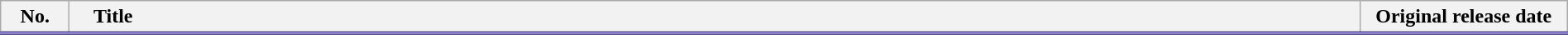<table class="wikitable" style="width:100%; margin:auto; background:#FFF;">
<tr style="border-bottom: 3px solid #574AA9;">
<th style="width:3em;">No.</th>
<th style="text-align:left;">    Title</th>
<th style="width:10em;">Original release date</th>
</tr>
<tr>
</tr>
</table>
